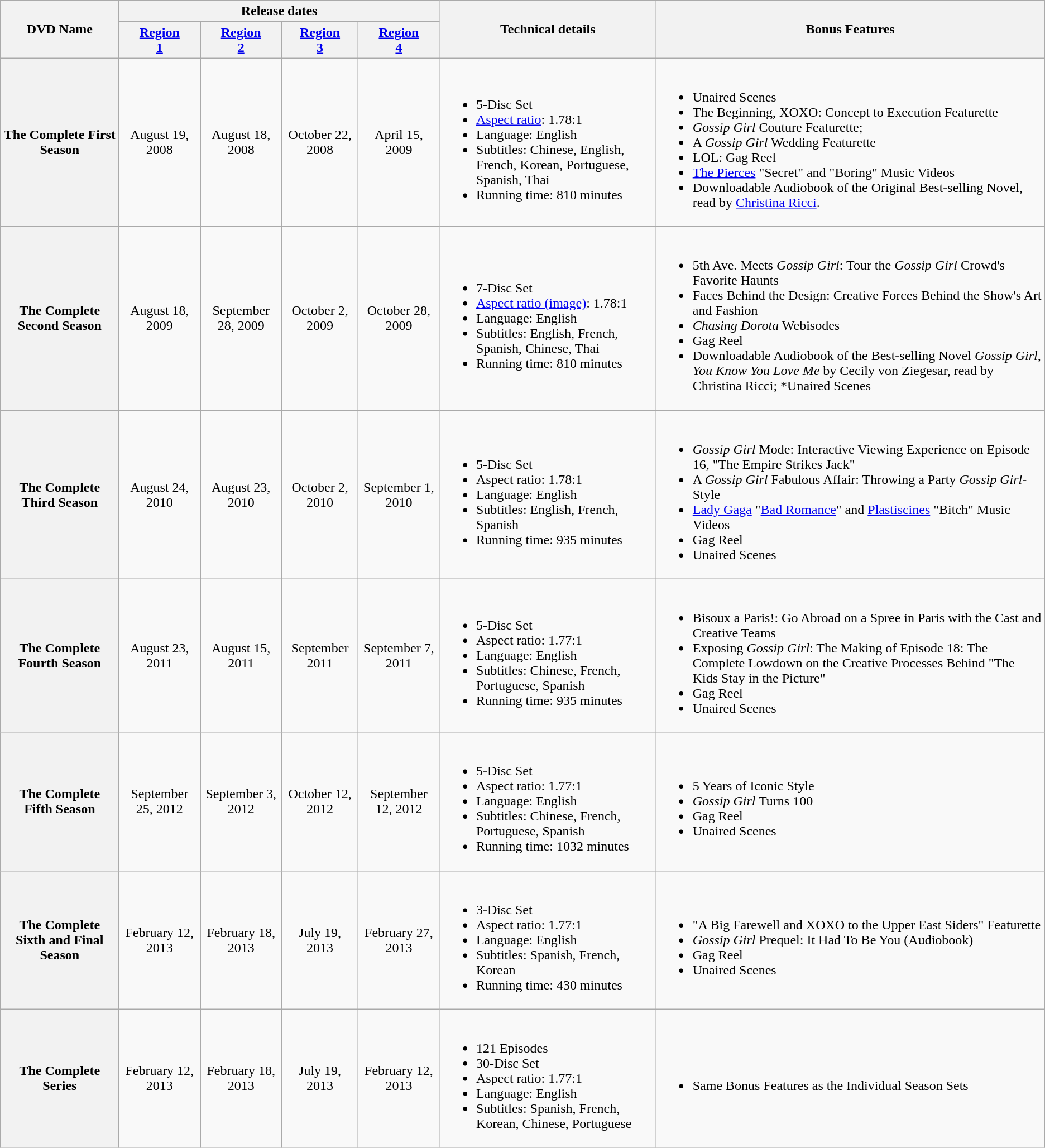<table class="wikitable">
<tr>
<th rowspan="2">DVD Name</th>
<th colspan="4">Release dates </th>
<th rowspan="2">Technical details</th>
<th rowspan="2">Bonus Features</th>
</tr>
<tr>
<th><a href='#'>Region<br>1</a></th>
<th><a href='#'>Region<br>2</a></th>
<th><a href='#'>Region<br>3</a></th>
<th><a href='#'>Region<br>4</a></th>
</tr>
<tr>
<th>The Complete First Season</th>
<td style="text-align: center;">August 19, 2008</td>
<td style="text-align: center;">August 18, 2008</td>
<td style="text-align: center;">October 22, 2008</td>
<td style="text-align: center;">April 15, 2009</td>
<td><br><ul><li>5-Disc Set</li><li><a href='#'>Aspect ratio</a>: 1.78:1</li><li>Language: English</li><li>Subtitles: Chinese, English, French, Korean, Portuguese, Spanish, Thai</li><li>Running time: 810 minutes</li></ul></td>
<td><br><ul><li>Unaired Scenes</li><li>The Beginning, XOXO: Concept to Execution Featurette</li><li><em>Gossip Girl</em> Couture Featurette;</li><li>A <em>Gossip Girl</em> Wedding Featurette</li><li>LOL: Gag Reel</li><li><a href='#'>The Pierces</a> "Secret" and "Boring" Music Videos</li><li>Downloadable Audiobook of the Original Best-selling Novel, read by <a href='#'>Christina Ricci</a>.</li></ul></td>
</tr>
<tr>
<th>The Complete Second Season</th>
<td style="text-align: center;">August 18, 2009</td>
<td style="text-align: center;">September 28, 2009</td>
<td style="text-align: center;">October 2, 2009</td>
<td style="text-align: center;">October 28, 2009</td>
<td><br><ul><li>7-Disc Set</li><li><a href='#'>Aspect ratio (image)</a>: 1.78:1</li><li>Language: English</li><li>Subtitles: English, French, Spanish, Chinese, Thai</li><li>Running time: 810 minutes</li></ul></td>
<td><br><ul><li>5th Ave. Meets <em>Gossip Girl</em>: Tour the <em>Gossip Girl</em> Crowd's Favorite Haunts</li><li>Faces Behind the Design: Creative Forces Behind the Show's Art and Fashion</li><li><em>Chasing Dorota</em> Webisodes</li><li>Gag Reel</li><li>Downloadable Audiobook of the Best-selling Novel <em>Gossip Girl, You Know You Love Me</em> by Cecily von Ziegesar, read by Christina Ricci; *Unaired Scenes</li></ul></td>
</tr>
<tr>
<th>The Complete Third Season</th>
<td style="text-align: center;">August 24, 2010</td>
<td style="text-align: center;">August 23, 2010</td>
<td style="text-align: center;">October 2, 2010</td>
<td style="text-align: center;">September 1, 2010</td>
<td><br><ul><li>5-Disc Set</li><li>Aspect ratio: 1.78:1</li><li>Language: English</li><li>Subtitles: English, French, Spanish</li><li>Running time: 935 minutes</li></ul></td>
<td><br><ul><li><em>Gossip Girl</em> Mode: Interactive Viewing Experience on Episode 16, "The Empire Strikes Jack"</li><li>A <em>Gossip Girl</em> Fabulous Affair: Throwing a Party <em>Gossip Girl</em>-Style</li><li><a href='#'>Lady Gaga</a> "<a href='#'>Bad Romance</a>" and <a href='#'>Plastiscines</a> "Bitch" Music Videos</li><li>Gag Reel</li><li>Unaired Scenes</li></ul></td>
</tr>
<tr>
<th>The Complete Fourth Season</th>
<td style="text-align: center;">August 23, 2011</td>
<td style="text-align: center;">August 15, 2011</td>
<td style="text-align: center;">September 2011</td>
<td style="text-align: center;">September 7, 2011</td>
<td><br><ul><li>5-Disc Set</li><li>Aspect ratio: 1.77:1</li><li>Language: English</li><li>Subtitles: Chinese, French, Portuguese, Spanish</li><li>Running time: 935 minutes</li></ul></td>
<td><br><ul><li>Bisoux a Paris!: Go Abroad on a Spree in Paris with the Cast and Creative Teams</li><li>Exposing <em>Gossip Girl</em>: The Making of Episode 18: The Complete Lowdown on the Creative Processes Behind "The Kids Stay in the Picture"</li><li>Gag Reel</li><li>Unaired Scenes</li></ul></td>
</tr>
<tr>
<th>The Complete Fifth Season</th>
<td style="text-align: center;">September 25, 2012</td>
<td style="text-align: center;">September 3, 2012</td>
<td style="text-align: center;">October 12, 2012</td>
<td style="text-align: center;">September 12, 2012</td>
<td><br><ul><li>5-Disc Set</li><li>Aspect ratio: 1.77:1</li><li>Language: English</li><li>Subtitles: Chinese, French, Portuguese, Spanish</li><li>Running time: 1032 minutes</li></ul></td>
<td><br><ul><li>5 Years of Iconic Style</li><li><em>Gossip Girl</em> Turns 100</li><li>Gag Reel</li><li>Unaired Scenes</li></ul></td>
</tr>
<tr>
<th>The Complete Sixth and Final Season</th>
<td style="text-align: center;">February 12, 2013</td>
<td style="text-align: center;">February 18, 2013</td>
<td style="text-align: center;">July 19, 2013</td>
<td style="text-align: center;">February 27, 2013</td>
<td><br><ul><li>3-Disc Set</li><li>Aspect ratio: 1.77:1</li><li>Language: English</li><li>Subtitles: Spanish, French, Korean</li><li>Running time: 430 minutes</li></ul></td>
<td><br><ul><li>"A Big Farewell and XOXO to the Upper East Siders" Featurette</li><li><em>Gossip Girl</em> Prequel: It Had To Be You (Audiobook)</li><li>Gag Reel</li><li>Unaired Scenes</li></ul></td>
</tr>
<tr>
<th>The Complete Series</th>
<td style="text-align: center;">February 12, 2013</td>
<td style="text-align: center;">February 18, 2013</td>
<td style="text-align: center;">July 19, 2013</td>
<td style="text-align: center;">February 12, 2013</td>
<td><br><ul><li>121 Episodes</li><li>30-Disc Set</li><li>Aspect ratio: 1.77:1</li><li>Language: English</li><li>Subtitles: Spanish, French, Korean, Chinese, Portuguese</li></ul></td>
<td><br><ul><li>Same Bonus Features as the Individual Season Sets</li></ul></td>
</tr>
</table>
